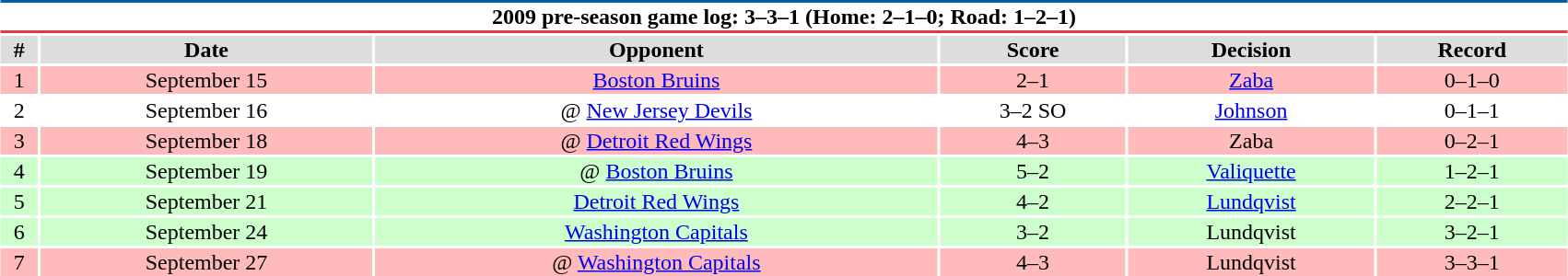<table class="toccolours collapsible collapsed" width=90% style="clear:both; margin:1.5em auto; text-align:center">
<tr>
<th colspan=11 style="background:#FFFFFF; border-top:#0161AB 2px solid; border-bottom:#E6393F 2px solid;">2009 pre-season game log: 3–3–1 (Home: 2–1–0; Road: 1–2–1)</th>
</tr>
<tr align="center" bgcolor="#dddddd">
<td><strong>#</strong></td>
<td><strong>Date</strong></td>
<td><strong>Opponent</strong></td>
<td><strong>Score</strong></td>
<td><strong>Decision</strong></td>
<td><strong>Record</strong></td>
</tr>
<tr align="center" bgcolor="#ffbbbb">
<td>1</td>
<td>September 15</td>
<td><a href='#'>Boston Bruins</a></td>
<td>2–1</td>
<td><a href='#'>Zaba</a></td>
<td>0–1–0</td>
</tr>
<tr align="center">
<td>2</td>
<td>September 16</td>
<td>@ <a href='#'>New Jersey Devils</a></td>
<td>3–2 SO</td>
<td><a href='#'>Johnson</a></td>
<td>0–1–1</td>
</tr>
<tr align="center" bgcolor="#ffbbbb">
<td>3</td>
<td>September 18</td>
<td>@ <a href='#'>Detroit Red Wings</a></td>
<td>4–3</td>
<td>Zaba</td>
<td>0–2–1</td>
</tr>
<tr align="center" bgcolor="#ccffcc">
<td>4</td>
<td>September 19</td>
<td>@ <a href='#'>Boston Bruins</a></td>
<td>5–2</td>
<td><a href='#'>Valiquette</a></td>
<td>1–2–1</td>
</tr>
<tr align="center" bgcolor="#ccffcc">
<td>5</td>
<td>September 21</td>
<td><a href='#'>Detroit Red Wings</a></td>
<td>4–2</td>
<td><a href='#'>Lundqvist</a></td>
<td>2–2–1</td>
</tr>
<tr align="center" bgcolor="#ccffcc">
<td>6</td>
<td>September 24</td>
<td><a href='#'>Washington Capitals</a></td>
<td>3–2</td>
<td>Lundqvist</td>
<td>3–2–1</td>
</tr>
<tr align="center" bgcolor="#ffbbbb">
<td>7</td>
<td>September 27</td>
<td>@ <a href='#'>Washington Capitals</a></td>
<td>4–3</td>
<td>Lundqvist</td>
<td>3–3–1</td>
</tr>
</table>
